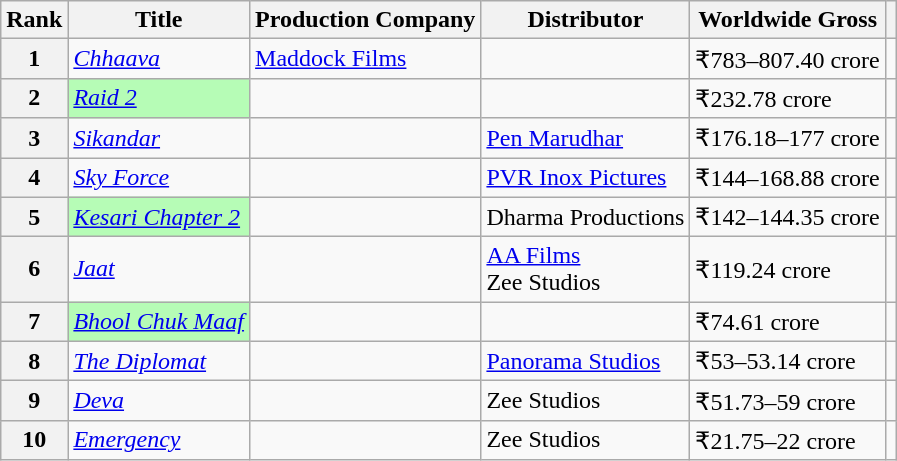<table class="wikitable sortable">
<tr>
<th>Rank</th>
<th>Title</th>
<th>Production Company</th>
<th>Distributor</th>
<th>Worldwide Gross</th>
<th class="unsortable"></th>
</tr>
<tr>
<th style="text-align:center;">1</th>
<td><em><a href='#'>Chhaava</a></em></td>
<td><a href='#'>Maddock Films</a></td>
<td></td>
<td>₹783–807.40 crore</td>
<td style="text-align:center;"></td>
</tr>
<tr>
<th style="text-align:center;">2</th>
<td style="text-align:left; background:#b6fcb6;"><em><a href='#'>Raid 2</a></em></td>
<td></td>
<td></td>
<td>₹232.78 crore</td>
<td style="text-align:center;"></td>
</tr>
<tr>
<th style="text-align:center;">3</th>
<td><em><a href='#'>Sikandar</a></em></td>
<td></td>
<td><a href='#'>Pen Marudhar</a></td>
<td>₹176.18–177 crore</td>
<td style="text-align:center;"></td>
</tr>
<tr>
<th style="text-align:center;">4</th>
<td><em><a href='#'>Sky Force</a></em></td>
<td></td>
<td><a href='#'>PVR Inox Pictures</a></td>
<td>₹144–168.88 crore</td>
<td style="text-align:center;"></td>
</tr>
<tr>
<th style="text-align:center;">5</th>
<td style="text-align:left; background:#b6fcb6;"><em><a href='#'>Kesari Chapter 2</a></em></td>
<td></td>
<td>Dharma Productions</td>
<td>₹142–144.35 crore</td>
<td style="text-align:center;"></td>
</tr>
<tr>
<th style="text-align:center;">6</th>
<td><em><a href='#'>Jaat</a></em></td>
<td></td>
<td><a href='#'>AA Films</a><br>Zee Studios</td>
<td>₹119.24 crore</td>
<td style="text-align:center;"></td>
</tr>
<tr>
<th style="text-align:center;">7</th>
<td style="text-align:left; background:#b6fcb6;"><em><a href='#'>Bhool Chuk Maaf</a></em></td>
<td></td>
<td></td>
<td>₹74.61 crore</td>
<td style="text-align:center;"></td>
</tr>
<tr>
<th style="text-align:center;">8</th>
<td><em><a href='#'>The Diplomat</a></em></td>
<td></td>
<td><a href='#'>Panorama Studios</a></td>
<td>₹53–53.14 crore</td>
<td style="text-align:center;"></td>
</tr>
<tr>
<th style="text-align:center;">9</th>
<td><em><a href='#'>Deva</a></em></td>
<td></td>
<td>Zee Studios</td>
<td>₹51.73–59 crore</td>
<td style="text-align:center;"></td>
</tr>
<tr>
<th style="text-align:center;">10</th>
<td><em><a href='#'>Emergency</a></em></td>
<td></td>
<td>Zee Studios</td>
<td>₹21.75–22 crore</td>
<td style="text-align:center;"></td>
</tr>
</table>
